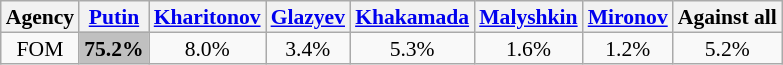<table class=wikitable style="text-align:center; font-size:90%; line-height:14px">
<tr>
<th>Agency</th>
<th><a href='#'>Putin</a></th>
<th><a href='#'>Kharitonov</a></th>
<th><a href='#'>Glazyev</a></th>
<th><a href='#'>Khakamada</a></th>
<th><a href='#'>Malyshkin</a></th>
<th><a href='#'>Mironov</a></th>
<th>Against all</th>
</tr>
<tr>
<td>FOM</td>
<td style="background:#C0C0C0"><strong>75.2%</strong></td>
<td>8.0%</td>
<td>3.4%</td>
<td>5.3%</td>
<td>1.6%</td>
<td>1.2%</td>
<td>5.2%</td>
</tr>
</table>
